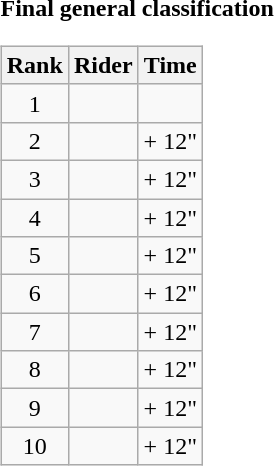<table>
<tr>
<td><strong>Final general classification</strong><br><table class="wikitable">
<tr>
<th scope="col">Rank</th>
<th scope="col">Rider</th>
<th scope="col">Time</th>
</tr>
<tr>
<td style="text-align:center;">1</td>
<td></td>
<td style="text-align:right;"></td>
</tr>
<tr>
<td style="text-align:center;">2</td>
<td></td>
<td style="text-align:right;">+ 12"</td>
</tr>
<tr>
<td style="text-align:center;">3</td>
<td></td>
<td style="text-align:right;">+ 12"</td>
</tr>
<tr>
<td style="text-align:center;">4</td>
<td></td>
<td style="text-align:right;">+ 12"</td>
</tr>
<tr>
<td style="text-align:center;">5</td>
<td></td>
<td style="text-align:right;">+ 12"</td>
</tr>
<tr>
<td style="text-align:center;">6</td>
<td></td>
<td style="text-align:right;">+ 12"</td>
</tr>
<tr>
<td style="text-align:center;">7</td>
<td></td>
<td style="text-align:right;">+ 12"</td>
</tr>
<tr>
<td style="text-align:center;">8</td>
<td></td>
<td style="text-align:right;">+ 12"</td>
</tr>
<tr>
<td style="text-align:center;">9</td>
<td></td>
<td style="text-align:right;">+ 12"</td>
</tr>
<tr>
<td style="text-align:center;">10</td>
<td></td>
<td style="text-align:right;">+ 12"</td>
</tr>
</table>
</td>
</tr>
</table>
